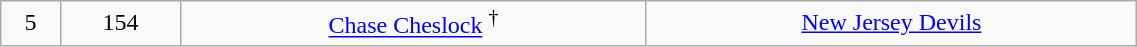<table class="wikitable" width="60%">
<tr align="center" bgcolor="">
<td>5</td>
<td>154</td>
<td><a href='#'>Chase Cheslock</a> <sup>†</sup></td>
<td><a href='#'>New Jersey Devils</a></td>
</tr>
</table>
